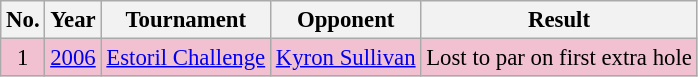<table class="wikitable" style="font-size:95%;">
<tr>
<th>No.</th>
<th>Year</th>
<th>Tournament</th>
<th>Opponent</th>
<th>Result</th>
</tr>
<tr style="background:#F2C1D1;">
<td align=center>1</td>
<td><a href='#'>2006</a></td>
<td><a href='#'>Estoril Challenge</a></td>
<td> <a href='#'>Kyron Sullivan</a></td>
<td>Lost to par on first extra hole</td>
</tr>
</table>
